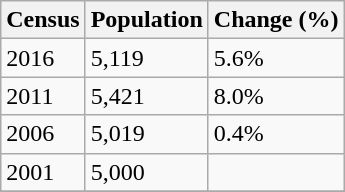<table class="wikitable">
<tr>
<th>Census</th>
<th>Population</th>
<th>Change (%)</th>
</tr>
<tr>
<td>2016</td>
<td>5,119</td>
<td> 5.6%</td>
</tr>
<tr>
<td>2011</td>
<td>5,421</td>
<td> 8.0%</td>
</tr>
<tr>
<td>2006</td>
<td>5,019</td>
<td> 0.4%</td>
</tr>
<tr>
<td>2001</td>
<td>5,000</td>
<td></td>
</tr>
<tr>
</tr>
</table>
